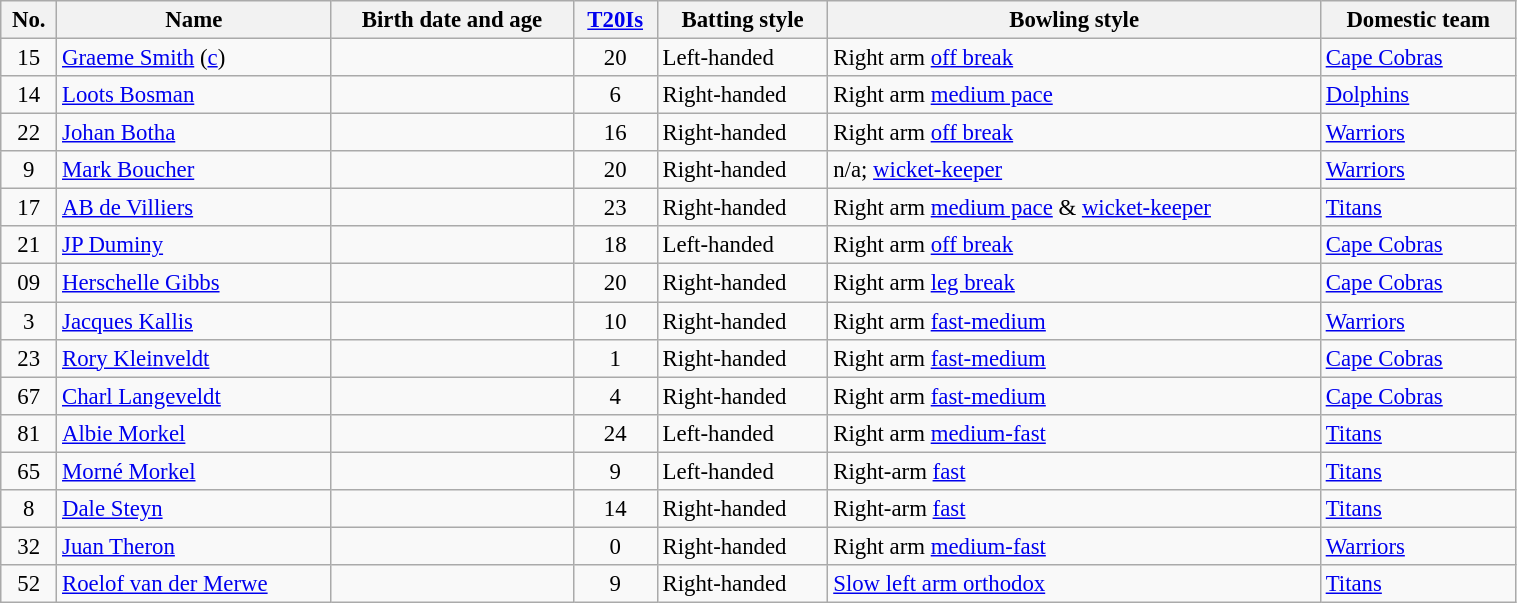<table class="wikitable" style="font-size:95%;" width="80%">
<tr>
<th>No.</th>
<th>Name</th>
<th>Birth date and age</th>
<th><a href='#'>T20Is</a></th>
<th>Batting style</th>
<th>Bowling style</th>
<th>Domestic team</th>
</tr>
<tr>
<td style="text-align:center">15</td>
<td><a href='#'>Graeme Smith</a> (<a href='#'>c</a>)</td>
<td></td>
<td style="text-align:center">20</td>
<td>Left-handed</td>
<td>Right arm <a href='#'>off break</a></td>
<td> <a href='#'>Cape Cobras</a></td>
</tr>
<tr>
<td style="text-align:center">14</td>
<td><a href='#'>Loots Bosman</a></td>
<td></td>
<td style="text-align:center">6</td>
<td>Right-handed</td>
<td>Right arm <a href='#'>medium pace</a></td>
<td> <a href='#'>Dolphins</a></td>
</tr>
<tr>
<td style="text-align:center">22</td>
<td><a href='#'>Johan Botha</a></td>
<td></td>
<td style="text-align:center">16</td>
<td>Right-handed</td>
<td>Right arm <a href='#'>off break</a></td>
<td> <a href='#'>Warriors</a></td>
</tr>
<tr>
<td style="text-align:center">9</td>
<td><a href='#'>Mark Boucher</a></td>
<td></td>
<td style="text-align:center">20</td>
<td>Right-handed</td>
<td>n/a; <a href='#'>wicket-keeper</a></td>
<td> <a href='#'>Warriors</a></td>
</tr>
<tr>
<td style="text-align:center">17</td>
<td><a href='#'>AB de Villiers</a></td>
<td></td>
<td style="text-align:center">23</td>
<td>Right-handed</td>
<td>Right arm <a href='#'>medium pace</a> & <a href='#'>wicket-keeper</a></td>
<td> <a href='#'>Titans</a></td>
</tr>
<tr>
<td style="text-align:center">21</td>
<td><a href='#'>JP Duminy</a></td>
<td></td>
<td style="text-align:center">18</td>
<td>Left-handed</td>
<td>Right arm <a href='#'>off break</a></td>
<td> <a href='#'>Cape Cobras</a></td>
</tr>
<tr>
<td style="text-align:center">09</td>
<td><a href='#'>Herschelle Gibbs</a></td>
<td></td>
<td style="text-align:center">20</td>
<td>Right-handed</td>
<td>Right arm <a href='#'>leg break</a></td>
<td> <a href='#'>Cape Cobras</a></td>
</tr>
<tr>
<td style="text-align:center">3</td>
<td><a href='#'>Jacques Kallis</a></td>
<td></td>
<td style="text-align:center">10</td>
<td>Right-handed</td>
<td>Right arm <a href='#'>fast-medium</a></td>
<td> <a href='#'>Warriors</a></td>
</tr>
<tr>
<td style="text-align:center">23</td>
<td><a href='#'>Rory Kleinveldt</a></td>
<td></td>
<td style="text-align:center">1</td>
<td>Right-handed</td>
<td>Right arm <a href='#'>fast-medium</a></td>
<td> <a href='#'>Cape Cobras</a></td>
</tr>
<tr>
<td style="text-align:center">67</td>
<td><a href='#'>Charl Langeveldt</a></td>
<td></td>
<td style="text-align:center">4</td>
<td>Right-handed</td>
<td>Right arm <a href='#'>fast-medium</a></td>
<td> <a href='#'>Cape Cobras</a></td>
</tr>
<tr>
<td style="text-align:center">81</td>
<td><a href='#'>Albie Morkel</a></td>
<td></td>
<td style="text-align:center">24</td>
<td>Left-handed</td>
<td>Right arm <a href='#'>medium-fast</a></td>
<td> <a href='#'>Titans</a></td>
</tr>
<tr>
<td style="text-align:center">65</td>
<td><a href='#'>Morné Morkel</a></td>
<td></td>
<td style="text-align:center">9</td>
<td>Left-handed</td>
<td>Right-arm <a href='#'>fast</a></td>
<td> <a href='#'>Titans</a></td>
</tr>
<tr>
<td style="text-align:center">8</td>
<td><a href='#'>Dale Steyn</a></td>
<td></td>
<td style="text-align:center">14</td>
<td>Right-handed</td>
<td>Right-arm <a href='#'>fast</a></td>
<td> <a href='#'>Titans</a></td>
</tr>
<tr>
<td style="text-align:center">32</td>
<td><a href='#'>Juan Theron</a></td>
<td></td>
<td style="text-align:center">0</td>
<td>Right-handed</td>
<td>Right arm <a href='#'>medium-fast</a></td>
<td> <a href='#'>Warriors</a></td>
</tr>
<tr>
<td style="text-align:center">52</td>
<td><a href='#'>Roelof van der Merwe</a></td>
<td></td>
<td style="text-align:center">9</td>
<td>Right-handed</td>
<td><a href='#'>Slow left arm orthodox</a></td>
<td> <a href='#'>Titans</a></td>
</tr>
</table>
